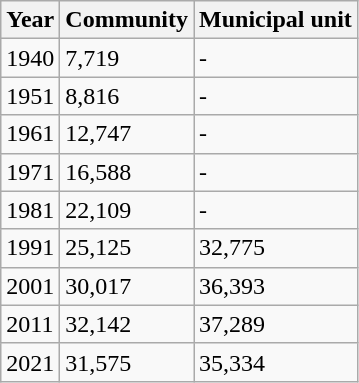<table class="wikitable">
<tr>
<th>Year</th>
<th>Community</th>
<th>Municipal unit</th>
</tr>
<tr>
<td>1940</td>
<td>7,719</td>
<td>-</td>
</tr>
<tr>
<td>1951</td>
<td>8,816</td>
<td>-</td>
</tr>
<tr>
<td>1961</td>
<td>12,747</td>
<td>-</td>
</tr>
<tr>
<td>1971</td>
<td>16,588</td>
<td>-</td>
</tr>
<tr>
<td>1981</td>
<td>22,109</td>
<td>-</td>
</tr>
<tr>
<td>1991</td>
<td>25,125</td>
<td>32,775</td>
</tr>
<tr>
<td>2001</td>
<td>30,017</td>
<td>36,393</td>
</tr>
<tr>
<td>2011</td>
<td>32,142</td>
<td>37,289</td>
</tr>
<tr>
<td>2021</td>
<td>31,575</td>
<td>35,334</td>
</tr>
</table>
